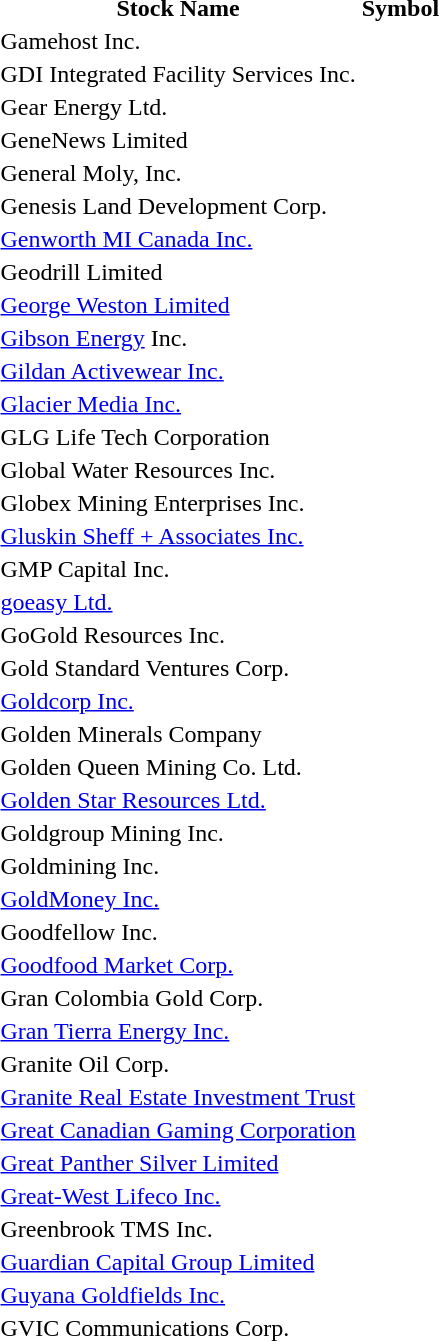<table style="background:transparent;">
<tr>
<th>Stock Name</th>
<th>Symbol</th>
</tr>
<tr --->
<td>Gamehost Inc.</td>
<td></td>
</tr>
<tr --->
<td>GDI Integrated Facility Services Inc.</td>
<td></td>
</tr>
<tr --->
<td>Gear Energy Ltd.</td>
<td></td>
</tr>
<tr --->
<td>GeneNews Limited</td>
<td></td>
</tr>
<tr --->
<td>General Moly, Inc.</td>
<td></td>
</tr>
<tr --->
<td>Genesis Land Development Corp.</td>
<td></td>
</tr>
<tr --->
<td><a href='#'>Genworth MI Canada Inc.</a></td>
<td></td>
</tr>
<tr --->
<td>Geodrill Limited</td>
<td></td>
</tr>
<tr --->
<td><a href='#'>George Weston Limited</a></td>
<td></td>
</tr>
<tr --->
<td><a href='#'>Gibson Energy</a> Inc.</td>
<td></td>
</tr>
<tr --->
<td><a href='#'>Gildan Activewear Inc.</a></td>
<td></td>
</tr>
<tr --->
<td><a href='#'>Glacier Media Inc.</a></td>
<td></td>
</tr>
<tr --->
<td>GLG Life Tech Corporation</td>
<td></td>
</tr>
<tr>
<td>Global Water Resources Inc.</td>
<td></td>
</tr>
<tr --->
<td>Globex Mining Enterprises Inc.</td>
<td></td>
</tr>
<tr --->
<td><a href='#'>Gluskin Sheff + Associates Inc.</a></td>
<td></td>
</tr>
<tr --->
<td>GMP Capital Inc.</td>
<td></td>
</tr>
<tr>
<td><a href='#'>goeasy Ltd.</a></td>
<td></td>
</tr>
<tr --->
<td>GoGold Resources Inc.</td>
<td></td>
</tr>
<tr>
<td>Gold Standard Ventures Corp.</td>
<td></td>
</tr>
<tr --->
<td><a href='#'>Goldcorp Inc.</a></td>
<td></td>
</tr>
<tr --->
<td>Golden Minerals Company</td>
<td></td>
</tr>
<tr --->
<td>Golden Queen Mining Co. Ltd.</td>
<td></td>
</tr>
<tr --->
<td><a href='#'>Golden Star Resources Ltd.</a></td>
<td></td>
</tr>
<tr --->
<td>Goldgroup Mining Inc.</td>
<td></td>
</tr>
<tr>
<td>Goldmining Inc.</td>
<td></td>
</tr>
<tr>
<td><a href='#'>GoldMoney Inc.</a></td>
<td></td>
</tr>
<tr --->
<td>Goodfellow Inc.</td>
<td></td>
</tr>
<tr>
<td><a href='#'>Goodfood Market Corp.</a></td>
<td></td>
</tr>
<tr --->
<td>Gran Colombia Gold Corp.</td>
<td></td>
</tr>
<tr --->
<td><a href='#'>Gran Tierra Energy Inc.</a></td>
<td></td>
</tr>
<tr --->
<td>Granite Oil Corp.</td>
<td></td>
</tr>
<tr --->
<td><a href='#'>Granite Real Estate Investment Trust</a></td>
<td></td>
</tr>
<tr --->
<td><a href='#'>Great Canadian Gaming Corporation</a></td>
<td></td>
</tr>
<tr --->
<td><a href='#'>Great Panther Silver Limited</a></td>
<td></td>
</tr>
<tr --->
<td><a href='#'>Great-West Lifeco Inc.</a></td>
<td></td>
</tr>
<tr>
<td>Greenbrook TMS Inc.</td>
<td></td>
</tr>
<tr --->
<td><a href='#'>Guardian Capital Group Limited</a></td>
<td></td>
</tr>
<tr --->
<td><a href='#'>Guyana Goldfields Inc.</a></td>
<td></td>
</tr>
<tr --->
<td>GVIC Communications Corp.</td>
<td></td>
</tr>
<tr --->
</tr>
</table>
